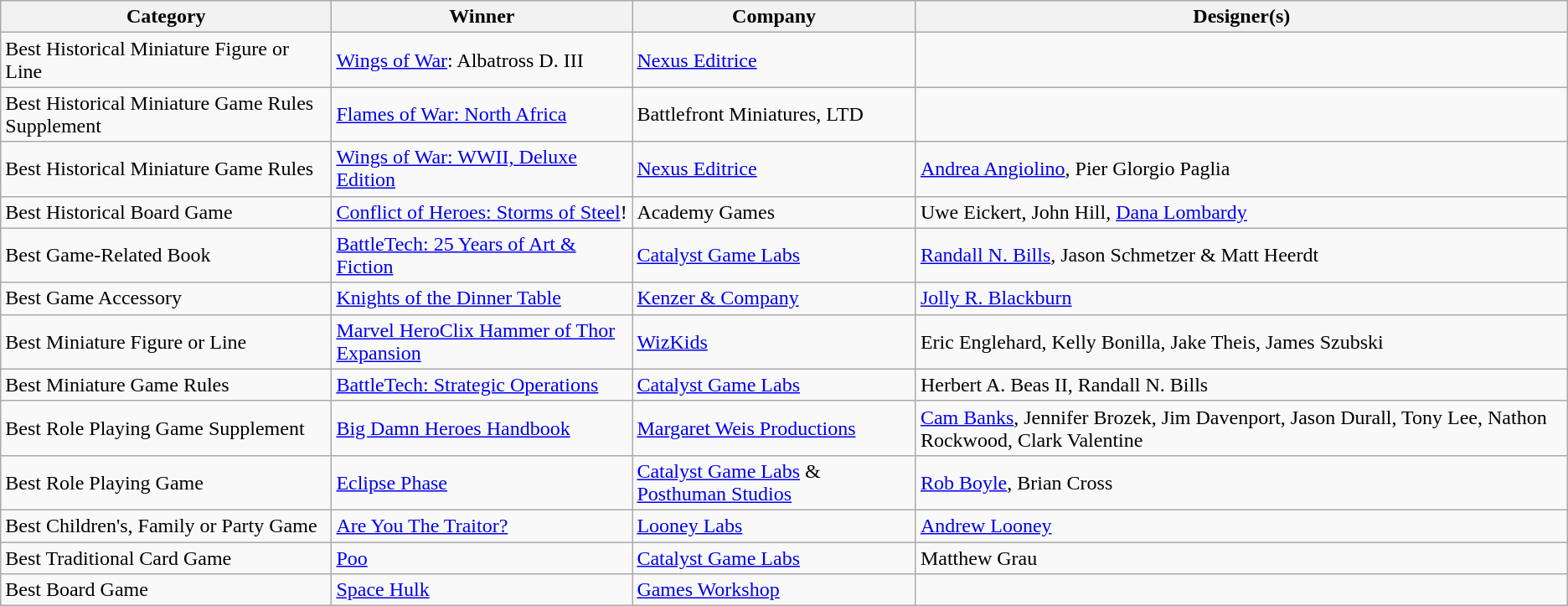<table class="wikitable">
<tr>
<th>Category</th>
<th>Winner</th>
<th>Company</th>
<th>Designer(s)</th>
</tr>
<tr>
<td>Best Historical Miniature Figure or Line</td>
<td><a href='#'>Wings of War</a>: Albatross D. III</td>
<td><a href='#'>Nexus Editrice</a></td>
<td></td>
</tr>
<tr>
<td>Best Historical Miniature Game Rules Supplement</td>
<td><a href='#'>Flames of War: North Africa</a></td>
<td>Battlefront Miniatures, LTD</td>
<td></td>
</tr>
<tr>
<td>Best Historical Miniature Game Rules</td>
<td><a href='#'>Wings of War: WWII, Deluxe Edition</a></td>
<td><a href='#'>Nexus Editrice</a></td>
<td><a href='#'>Andrea Angiolino</a>, Pier Glorgio Paglia</td>
</tr>
<tr>
<td>Best Historical Board Game</td>
<td><a href='#'>Conflict of Heroes: Storms of Steel</a>!</td>
<td>Academy Games</td>
<td>Uwe Eickert, John Hill, <a href='#'>Dana Lombardy</a></td>
</tr>
<tr>
<td>Best Game-Related Book</td>
<td><a href='#'>BattleTech: 25 Years of Art & Fiction</a></td>
<td><a href='#'>Catalyst Game Labs</a></td>
<td><a href='#'>Randall N. Bills</a>, Jason Schmetzer & Matt Heerdt</td>
</tr>
<tr>
<td>Best Game Accessory</td>
<td><a href='#'>Knights of the Dinner Table</a></td>
<td><a href='#'>Kenzer & Company</a></td>
<td><a href='#'>Jolly R. Blackburn</a></td>
</tr>
<tr>
<td>Best Miniature Figure or Line</td>
<td><a href='#'>Marvel HeroClix Hammer of Thor Expansion</a></td>
<td><a href='#'>WizKids</a></td>
<td>Eric Englehard, Kelly Bonilla, Jake Theis, James Szubski</td>
</tr>
<tr>
<td>Best Miniature Game Rules</td>
<td><a href='#'>BattleTech: Strategic Operations</a></td>
<td><a href='#'>Catalyst Game Labs</a></td>
<td>Herbert A. Beas II, Randall N. Bills</td>
</tr>
<tr>
<td>Best Role Playing Game Supplement</td>
<td><a href='#'>Big Damn Heroes Handbook</a></td>
<td><a href='#'>Margaret Weis Productions</a></td>
<td><a href='#'>Cam Banks</a>, Jennifer Brozek, Jim Davenport, Jason Durall, Tony Lee, Nathon Rockwood, Clark Valentine</td>
</tr>
<tr>
<td>Best Role Playing Game</td>
<td><a href='#'>Eclipse Phase</a></td>
<td><a href='#'>Catalyst Game Labs</a> & <a href='#'>Posthuman Studios</a></td>
<td><a href='#'>Rob Boyle</a>, Brian Cross</td>
</tr>
<tr>
<td>Best Children's, Family or Party Game</td>
<td><a href='#'>Are You The Traitor?</a></td>
<td><a href='#'>Looney Labs</a></td>
<td><a href='#'>Andrew Looney</a></td>
</tr>
<tr>
<td>Best Traditional Card Game</td>
<td><a href='#'>Poo</a></td>
<td><a href='#'>Catalyst Game Labs</a></td>
<td>Matthew Grau</td>
</tr>
<tr>
<td>Best Board Game</td>
<td><a href='#'>Space Hulk</a></td>
<td><a href='#'>Games Workshop</a></td>
<td></td>
</tr>
</table>
